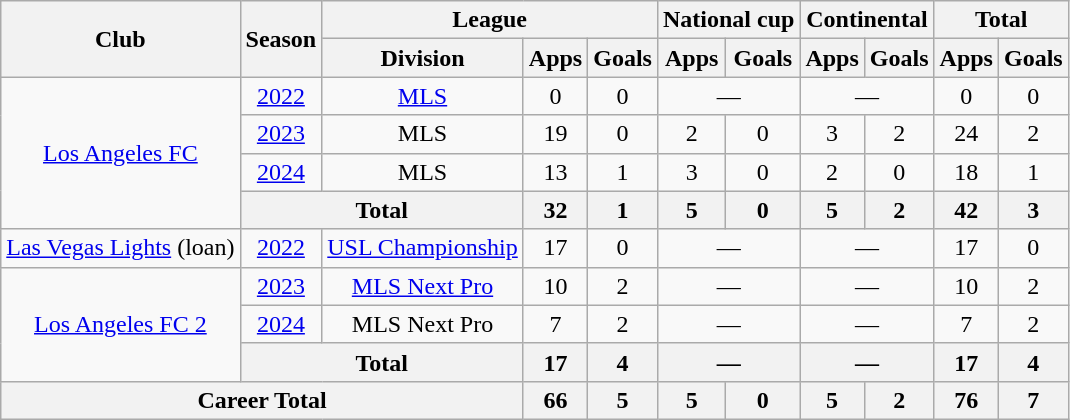<table class="wikitable" style="text-align: center;">
<tr>
<th rowspan="2">Club</th>
<th rowspan="2">Season</th>
<th colspan="3">League</th>
<th colspan="2">National cup</th>
<th colspan="2">Continental</th>
<th colspan="2">Total</th>
</tr>
<tr>
<th>Division</th>
<th>Apps</th>
<th>Goals</th>
<th>Apps</th>
<th>Goals</th>
<th>Apps</th>
<th>Goals</th>
<th>Apps</th>
<th>Goals</th>
</tr>
<tr>
<td rowspan="4"><a href='#'>Los Angeles FC</a></td>
<td><a href='#'>2022</a></td>
<td><a href='#'>MLS</a></td>
<td>0</td>
<td>0</td>
<td colspan="2">—</td>
<td colspan="2">—</td>
<td>0</td>
<td>0</td>
</tr>
<tr>
<td><a href='#'>2023</a></td>
<td>MLS</td>
<td>19</td>
<td>0</td>
<td>2</td>
<td>0</td>
<td>3</td>
<td>2</td>
<td>24</td>
<td>2</td>
</tr>
<tr>
<td><a href='#'>2024</a></td>
<td>MLS</td>
<td>13</td>
<td>1</td>
<td>3</td>
<td>0</td>
<td>2</td>
<td>0</td>
<td>18</td>
<td>1</td>
</tr>
<tr>
<th colspan="2">Total</th>
<th>32</th>
<th>1</th>
<th>5</th>
<th>0</th>
<th>5</th>
<th>2</th>
<th>42</th>
<th>3</th>
</tr>
<tr>
<td><a href='#'>Las Vegas Lights</a> (loan)</td>
<td><a href='#'>2022</a></td>
<td><a href='#'>USL Championship</a></td>
<td>17</td>
<td>0</td>
<td colspan="2">—</td>
<td colspan="2">—</td>
<td>17</td>
<td>0</td>
</tr>
<tr>
<td rowspan="3"><a href='#'>Los Angeles FC 2</a></td>
<td><a href='#'>2023</a></td>
<td><a href='#'>MLS Next Pro</a></td>
<td>10</td>
<td>2</td>
<td colspan="2">—</td>
<td colspan="2">—</td>
<td>10</td>
<td>2</td>
</tr>
<tr>
<td><a href='#'>2024</a></td>
<td>MLS Next Pro</td>
<td>7</td>
<td>2</td>
<td colspan="2">—</td>
<td colspan="2">—</td>
<td>7</td>
<td>2</td>
</tr>
<tr>
<th colspan="2">Total</th>
<th>17</th>
<th>4</th>
<th colspan="2">—</th>
<th colspan="2">—</th>
<th>17</th>
<th>4</th>
</tr>
<tr>
<th colspan="3">Career Total</th>
<th>66</th>
<th>5</th>
<th>5</th>
<th>0</th>
<th>5</th>
<th>2</th>
<th>76</th>
<th>7</th>
</tr>
</table>
